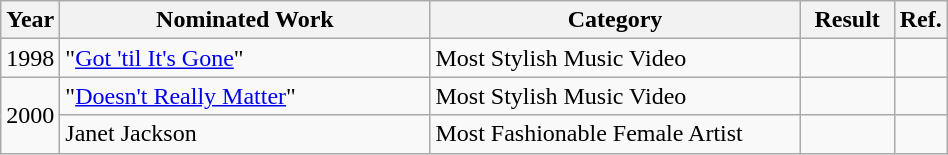<table class="wikitable" width="50%">
<tr>
<th width="5%">Year</th>
<th width="40%">Nominated Work</th>
<th width="40%">Category</th>
<th width="10%">Result</th>
<th width="5%">Ref.</th>
</tr>
<tr>
<td>1998</td>
<td>"<a href='#'>Got 'til It's Gone</a>"</td>
<td>Most Stylish Music Video</td>
<td></td>
<td></td>
</tr>
<tr>
<td rowspan="2">2000</td>
<td>"<a href='#'>Doesn't Really Matter</a>"</td>
<td>Most Stylish Music Video</td>
<td></td>
<td></td>
</tr>
<tr>
<td>Janet Jackson</td>
<td>Most Fashionable Female Artist</td>
<td></td>
<td></td>
</tr>
</table>
